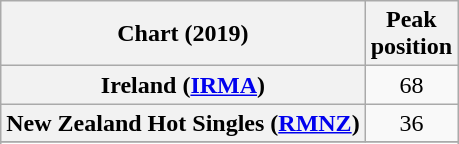<table class="wikitable sortable plainrowheaders" style="text-align:center">
<tr>
<th scope="col">Chart (2019)</th>
<th scope="col">Peak<br>position</th>
</tr>
<tr>
<th scope="row">Ireland (<a href='#'>IRMA</a>)</th>
<td>68</td>
</tr>
<tr>
<th scope="row">New Zealand Hot Singles (<a href='#'>RMNZ</a>)</th>
<td>36</td>
</tr>
<tr>
</tr>
<tr>
</tr>
<tr>
</tr>
<tr>
</tr>
</table>
